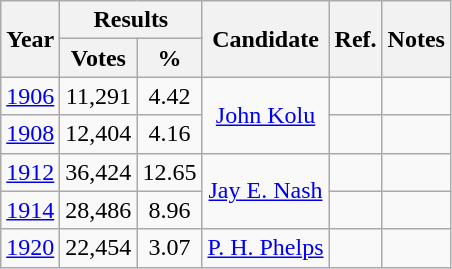<table class="wikitable" border="1" style="text-align:center">
<tr>
<th rowspan=2>Year</th>
<th colspan=2>Results</th>
<th rowspan=2>Candidate</th>
<th rowspan=2>Ref.</th>
<th rowspan=2>Notes</th>
</tr>
<tr>
<th>Votes</th>
<th>%</th>
</tr>
<tr>
<td><a href='#'>1906</a></td>
<td>11,291</td>
<td>4.42</td>
<td rowspan="2"><a href='#'>John Kolu</a></td>
<td></td>
<td></td>
</tr>
<tr>
<td><a href='#'>1908</a></td>
<td>12,404</td>
<td>4.16</td>
<td></td>
<td></td>
</tr>
<tr>
<td><a href='#'>1912</a></td>
<td>36,424</td>
<td>12.65</td>
<td rowspan="2"><a href='#'>Jay E. Nash</a></td>
<td></td>
<td></td>
</tr>
<tr>
<td><a href='#'>1914</a></td>
<td>28,486</td>
<td>8.96</td>
<td></td>
<td></td>
</tr>
<tr>
<td><a href='#'>1920</a></td>
<td>22,454</td>
<td>3.07</td>
<td><a href='#'>P. H. Phelps</a></td>
<td></td>
<td></td>
</tr>
</table>
